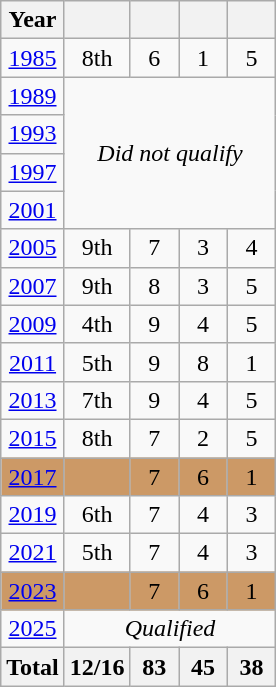<table class="wikitable" style="text-align:center">
<tr>
<th>Year</th>
<th></th>
<th width=25></th>
<th width=25></th>
<th width=25></th>
</tr>
<tr>
<td> <a href='#'>1985</a></td>
<td>8th</td>
<td>6</td>
<td>1</td>
<td>5</td>
</tr>
<tr>
<td> <a href='#'>1989</a></td>
<td colspan=4 rowspan=4><em>Did not qualify</em></td>
</tr>
<tr>
<td> <a href='#'>1993</a></td>
</tr>
<tr>
<td> <a href='#'>1997</a></td>
</tr>
<tr>
<td> <a href='#'>2001</a></td>
</tr>
<tr>
<td> <a href='#'>2005</a></td>
<td>9th</td>
<td>7</td>
<td>3</td>
<td>4</td>
</tr>
<tr>
<td> <a href='#'>2007</a></td>
<td>9th</td>
<td>8</td>
<td>3</td>
<td>5</td>
</tr>
<tr>
<td> <a href='#'>2009</a></td>
<td>4th</td>
<td>9</td>
<td>4</td>
<td>5</td>
</tr>
<tr>
<td> <a href='#'>2011</a></td>
<td>5th</td>
<td>9</td>
<td>8</td>
<td>1</td>
</tr>
<tr>
<td> <a href='#'>2013</a></td>
<td>7th</td>
<td>9</td>
<td>4</td>
<td>5</td>
</tr>
<tr>
<td> <a href='#'>2015</a></td>
<td>8th</td>
<td>7</td>
<td>2</td>
<td>5</td>
</tr>
<tr bgcolor=#cc9966>
<td> <a href='#'>2017</a></td>
<td></td>
<td>7</td>
<td>6</td>
<td>1</td>
</tr>
<tr>
<td> <a href='#'>2019</a></td>
<td>6th</td>
<td>7</td>
<td>4</td>
<td>3</td>
</tr>
<tr>
<td> <a href='#'>2021</a></td>
<td>5th</td>
<td>7</td>
<td>4</td>
<td>3</td>
</tr>
<tr bgcolor=#cc9966>
<td> <a href='#'>2023</a></td>
<td></td>
<td>7</td>
<td>6</td>
<td>1</td>
</tr>
<tr>
<td> <a href='#'>2025</a></td>
<td colspan=4><em>Qualified</em></td>
</tr>
<tr>
<th>Total</th>
<th>12/16</th>
<th>83</th>
<th>45</th>
<th>38</th>
</tr>
</table>
